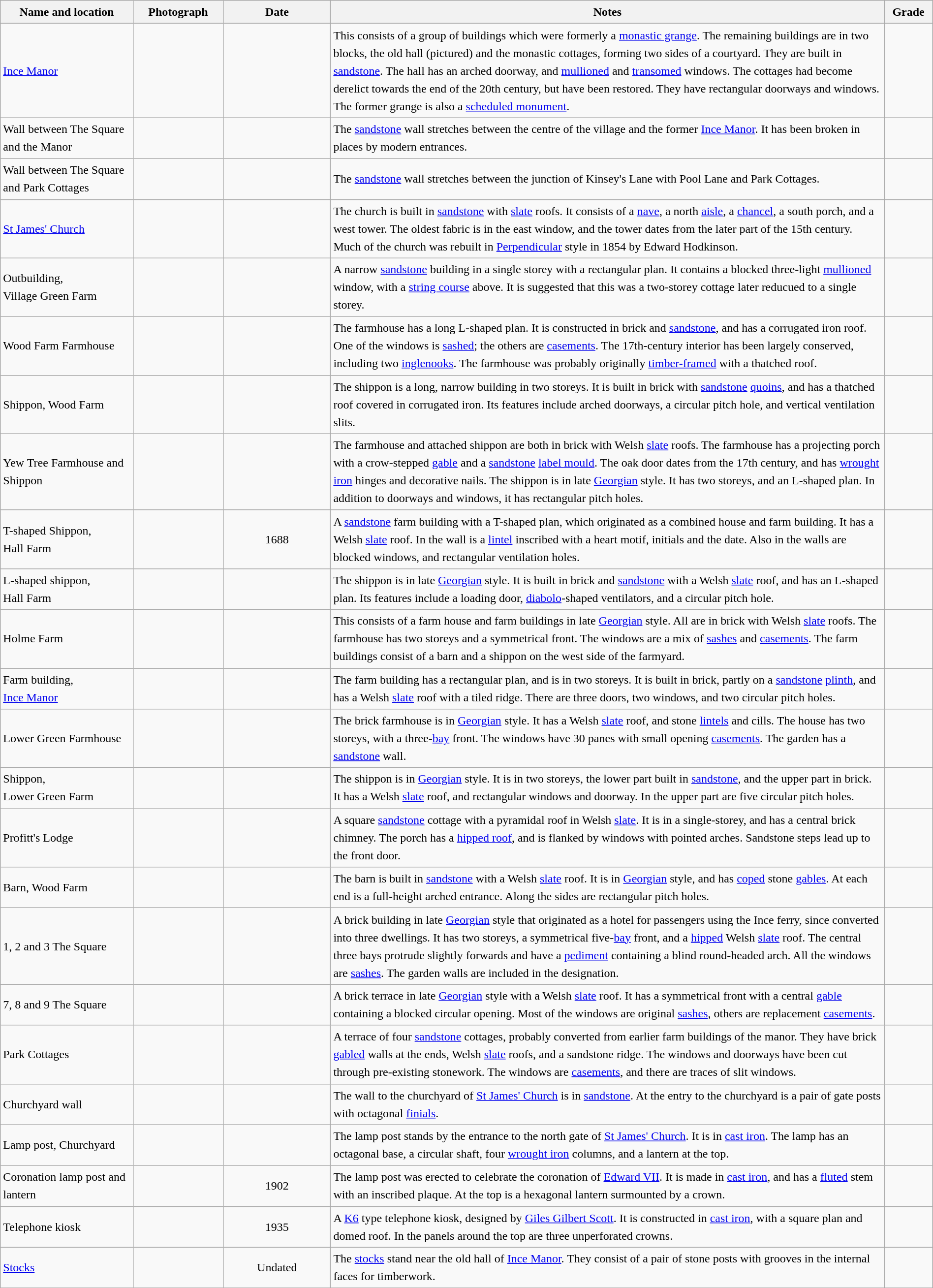<table class="wikitable sortable plainrowheaders" style="width:100%;border:0px;text-align:left;line-height:150%;">
<tr>
<th scope="col" style="width:150px">Name and location</th>
<th scope="col" style="width:100px" class="unsortable">Photograph</th>
<th scope="col" style="width:120px">Date</th>
<th scope="col" style="width:650px" class="unsortable">Notes</th>
<th scope="col" style="width:50px">Grade</th>
</tr>
<tr>
<td><a href='#'>Ince Manor</a><br><small></small></td>
<td></td>
<td align="center"></td>
<td>This consists of a group of buildings which were formerly a <a href='#'>monastic grange</a>. The remaining buildings are in two blocks, the old hall (pictured) and the monastic cottages, forming two sides of a courtyard. They are built in <a href='#'>sandstone</a>. The hall has an arched doorway, and <a href='#'>mullioned</a> and <a href='#'>transomed</a> windows. The cottages had become derelict towards the end of the 20th century, but have been restored. They have rectangular doorways and windows. The former grange is also a <a href='#'>scheduled monument</a>.</td>
<td align="center" ></td>
</tr>
<tr>
<td>Wall between The Square and the Manor<br><small></small></td>
<td></td>
<td align="center"></td>
<td>The <a href='#'>sandstone</a> wall stretches between the centre of the village and the former <a href='#'>Ince Manor</a>. It has been broken in places by modern entrances.</td>
<td align="center" ></td>
</tr>
<tr>
<td>Wall between The Square and Park Cottages<br><small></small></td>
<td></td>
<td align="center"></td>
<td>The <a href='#'>sandstone</a> wall stretches between the junction of Kinsey's Lane with Pool Lane and Park Cottages.</td>
<td align="center" ></td>
</tr>
<tr>
<td><a href='#'>St James' Church</a><br><small></small></td>
<td></td>
<td align="center"></td>
<td>The church is built in <a href='#'>sandstone</a> with <a href='#'>slate</a> roofs. It consists of a <a href='#'>nave</a>, a north <a href='#'>aisle</a>, a <a href='#'>chancel</a>, a south porch, and a west tower. The oldest fabric is in the east window, and the tower dates from the later part of the 15th century. Much of the church was rebuilt in <a href='#'>Perpendicular</a> style in 1854 by Edward Hodkinson.</td>
<td align="center" ></td>
</tr>
<tr>
<td>Outbuilding,<br>Village Green Farm<br><small></small></td>
<td></td>
<td align="center"></td>
<td>A narrow <a href='#'>sandstone</a> building in a single storey with a rectangular plan. It contains a blocked three-light <a href='#'>mullioned</a> window, with a <a href='#'>string course</a> above. It is suggested that this was a two-storey cottage later reducued to a single storey.</td>
<td align="center" ></td>
</tr>
<tr>
<td>Wood Farm Farmhouse<br><small></small></td>
<td></td>
<td align="center"></td>
<td>The farmhouse has a long L-shaped plan. It is constructed in brick and <a href='#'>sandstone</a>, and has a corrugated iron roof. One of the windows is <a href='#'>sashed</a>; the others are <a href='#'>casements</a>. The 17th-century interior has been largely conserved, including two <a href='#'>inglenooks</a>. The farmhouse was probably originally <a href='#'>timber-framed</a> with a thatched roof.</td>
<td align="center" ></td>
</tr>
<tr>
<td>Shippon, Wood Farm<br><small></small></td>
<td></td>
<td align="center"></td>
<td>The shippon is a long, narrow building in two storeys. It is built in brick with <a href='#'>sandstone</a> <a href='#'>quoins</a>, and has a thatched roof covered in corrugated iron. Its features include arched doorways, a circular pitch hole, and vertical ventilation slits.</td>
<td align="center" ></td>
</tr>
<tr>
<td>Yew Tree Farmhouse and Shippon<br><small></small></td>
<td></td>
<td align="center"></td>
<td>The farmhouse and attached shippon are both in brick with Welsh <a href='#'>slate</a> roofs. The farmhouse has a projecting porch with a crow-stepped <a href='#'>gable</a> and a <a href='#'>sandstone</a> <a href='#'>label mould</a>. The oak door dates from the 17th century, and has <a href='#'>wrought iron</a> hinges and decorative nails. The shippon is in late <a href='#'>Georgian</a> style. It has two storeys, and an L-shaped plan. In addition to doorways and windows, it has rectangular pitch holes.</td>
<td align="center" ></td>
</tr>
<tr>
<td>T-shaped Shippon,<br>Hall Farm<br><small></small></td>
<td></td>
<td align="center">1688</td>
<td>A <a href='#'>sandstone</a> farm building with a T-shaped plan, which originated as a combined house and farm building. It has a Welsh <a href='#'>slate</a> roof. In the wall is a <a href='#'>lintel</a> inscribed with a heart motif, initials and the date. Also in the walls are blocked windows, and rectangular ventilation holes.</td>
<td align="center" ></td>
</tr>
<tr>
<td>L-shaped shippon,<br>Hall Farm<br><small></small></td>
<td></td>
<td align="center"></td>
<td>The shippon is in late <a href='#'>Georgian</a> style. It is built in brick and <a href='#'>sandstone</a> with a Welsh <a href='#'>slate</a> roof, and has an L-shaped plan. Its features include a loading door, <a href='#'>diabolo</a>-shaped ventilators, and a circular pitch hole.</td>
<td align="center" ></td>
</tr>
<tr>
<td>Holme Farm<br><small></small></td>
<td></td>
<td align="center"></td>
<td>This consists of a farm house and farm buildings in late <a href='#'>Georgian</a> style. All are in brick with Welsh <a href='#'>slate</a> roofs. The farmhouse has two storeys and a symmetrical front. The windows are a mix of <a href='#'>sashes</a> and <a href='#'>casements</a>. The farm buildings consist of a barn and a shippon on the west side of the farmyard.</td>
<td align="center" ></td>
</tr>
<tr>
<td>Farm building,<br><a href='#'>Ince Manor</a><br><small></small></td>
<td></td>
<td align="center"></td>
<td>The farm building has a rectangular plan, and is in two storeys. It is built in brick, partly on a <a href='#'>sandstone</a> <a href='#'>plinth</a>, and has a Welsh <a href='#'>slate</a> roof with a tiled ridge. There are three doors, two windows, and two circular pitch holes.</td>
<td align="center" ></td>
</tr>
<tr>
<td>Lower Green Farmhouse<br><small></small></td>
<td></td>
<td align="center"></td>
<td>The brick farmhouse is in <a href='#'>Georgian</a> style. It has a Welsh <a href='#'>slate</a> roof, and stone <a href='#'>lintels</a> and cills. The house has two storeys, with a three-<a href='#'>bay</a> front. The windows have 30 panes with small opening <a href='#'>casements</a>. The garden has a <a href='#'>sandstone</a> wall.</td>
<td align="center" ></td>
</tr>
<tr>
<td>Shippon,<br>Lower Green Farm<br><small></small></td>
<td></td>
<td align="center"></td>
<td>The shippon is in <a href='#'>Georgian</a> style. It is in two storeys, the lower part built in <a href='#'>sandstone</a>, and the upper part in brick. It has a Welsh <a href='#'>slate</a> roof, and rectangular windows and doorway. In the upper part are five circular pitch holes.</td>
<td align="center" ></td>
</tr>
<tr>
<td>Profitt's Lodge<br><small></small></td>
<td></td>
<td align="center"></td>
<td>A square <a href='#'>sandstone</a> cottage with a pyramidal roof in Welsh <a href='#'>slate</a>. It is in a single-storey, and has a central brick chimney. The porch has a <a href='#'>hipped roof</a>, and is flanked by windows with pointed arches. Sandstone steps lead up to the front door.</td>
<td align="center" ></td>
</tr>
<tr>
<td>Barn, Wood Farm<br><small></small></td>
<td></td>
<td align="center"></td>
<td>The barn is built in <a href='#'>sandstone</a> with a Welsh <a href='#'>slate</a> roof. It is in <a href='#'>Georgian</a> style, and has <a href='#'>coped</a> stone <a href='#'>gables</a>. At each end is a full-height arched entrance. Along the sides are rectangular pitch holes.</td>
<td align="center" ></td>
</tr>
<tr>
<td>1, 2 and 3 The Square<br><small></small></td>
<td></td>
<td align="center"></td>
<td>A brick building in late <a href='#'>Georgian</a> style that originated as a hotel for passengers using the Ince ferry, since converted into three dwellings. It has two storeys, a symmetrical five-<a href='#'>bay</a> front, and a <a href='#'>hipped</a> Welsh <a href='#'>slate</a> roof. The central three bays protrude slightly forwards and have a <a href='#'>pediment</a> containing a blind round-headed arch. All the windows are <a href='#'>sashes</a>. The garden walls are included in the designation.</td>
<td align="center" ></td>
</tr>
<tr>
<td>7, 8 and 9 The Square<br><small></small></td>
<td></td>
<td align="center"></td>
<td>A brick terrace in late <a href='#'>Georgian</a> style with a Welsh <a href='#'>slate</a> roof. It has a symmetrical front with a central <a href='#'>gable</a> containing a blocked circular opening. Most of the windows are original <a href='#'>sashes</a>, others are replacement <a href='#'>casements</a>.</td>
<td align="center" ></td>
</tr>
<tr>
<td>Park Cottages<br><small></small></td>
<td></td>
<td align="center"></td>
<td>A terrace of four <a href='#'>sandstone</a> cottages, probably converted from earlier farm buildings of the manor. They have brick <a href='#'>gabled</a> walls at the ends, Welsh <a href='#'>slate</a> roofs, and a sandstone ridge. The windows and doorways have been cut through pre-existing stonework. The windows are <a href='#'>casements</a>, and there are traces of slit windows.</td>
<td align="center" ></td>
</tr>
<tr>
<td>Churchyard wall<br><small></small></td>
<td></td>
<td align="center"></td>
<td>The wall to the churchyard of <a href='#'>St James' Church</a> is in <a href='#'>sandstone</a>. At the entry to the churchyard is a pair of gate posts with octagonal <a href='#'>finials</a>.</td>
<td align="center" ></td>
</tr>
<tr>
<td>Lamp post, Churchyard<br><small></small></td>
<td></td>
<td align="center"></td>
<td>The lamp post stands by the entrance to the north gate of <a href='#'>St James' Church</a>. It is in <a href='#'>cast iron</a>. The lamp has an octagonal base, a circular shaft, four <a href='#'>wrought iron</a> columns, and a lantern at the top.</td>
<td align="center" ></td>
</tr>
<tr>
<td>Coronation lamp post and lantern<br><small></small></td>
<td></td>
<td align="center">1902</td>
<td>The lamp post was erected to celebrate the coronation of <a href='#'>Edward VII</a>. It is made in <a href='#'>cast iron</a>, and has a <a href='#'>fluted</a> stem with an inscribed plaque. At the top is a hexagonal lantern surmounted by a crown.</td>
<td align="center" ></td>
</tr>
<tr>
<td>Telephone kiosk<br><small></small></td>
<td></td>
<td align="center">1935</td>
<td>A <a href='#'>K6</a> type telephone kiosk, designed by <a href='#'>Giles Gilbert Scott</a>. It is constructed in <a href='#'>cast iron</a>, with a square plan and domed roof. In the panels around the top are three unperforated crowns.</td>
<td align="center" ></td>
</tr>
<tr>
<td><a href='#'>Stocks</a><br><small></small></td>
<td></td>
<td align="center">Undated</td>
<td>The <a href='#'>stocks</a> stand near the old hall of <a href='#'>Ince Manor</a>. They consist of a pair of stone posts with grooves in the internal faces for timberwork.</td>
<td align="center" ></td>
</tr>
<tr>
</tr>
</table>
